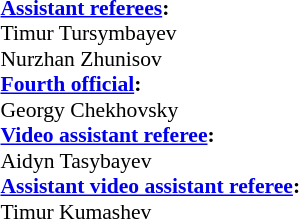<table width=100% style="font-size:90%">
<tr>
<td><br><strong><a href='#'>Assistant referees</a>:</strong>
<br>Timur Tursymbayev
<br>Nurzhan Zhunisov 
<br><strong><a href='#'>Fourth official</a>:</strong>
<br> Georgy Chekhovsky
<br><strong><a href='#'>Video assistant referee</a>:</strong>
<br>Aidyn Tasybayev
<br><strong><a href='#'>Assistant video assistant referee</a>:</strong>
<br>Timur Kumashev</td>
<td style="width:60%; vertical-align:top;"></td>
</tr>
</table>
